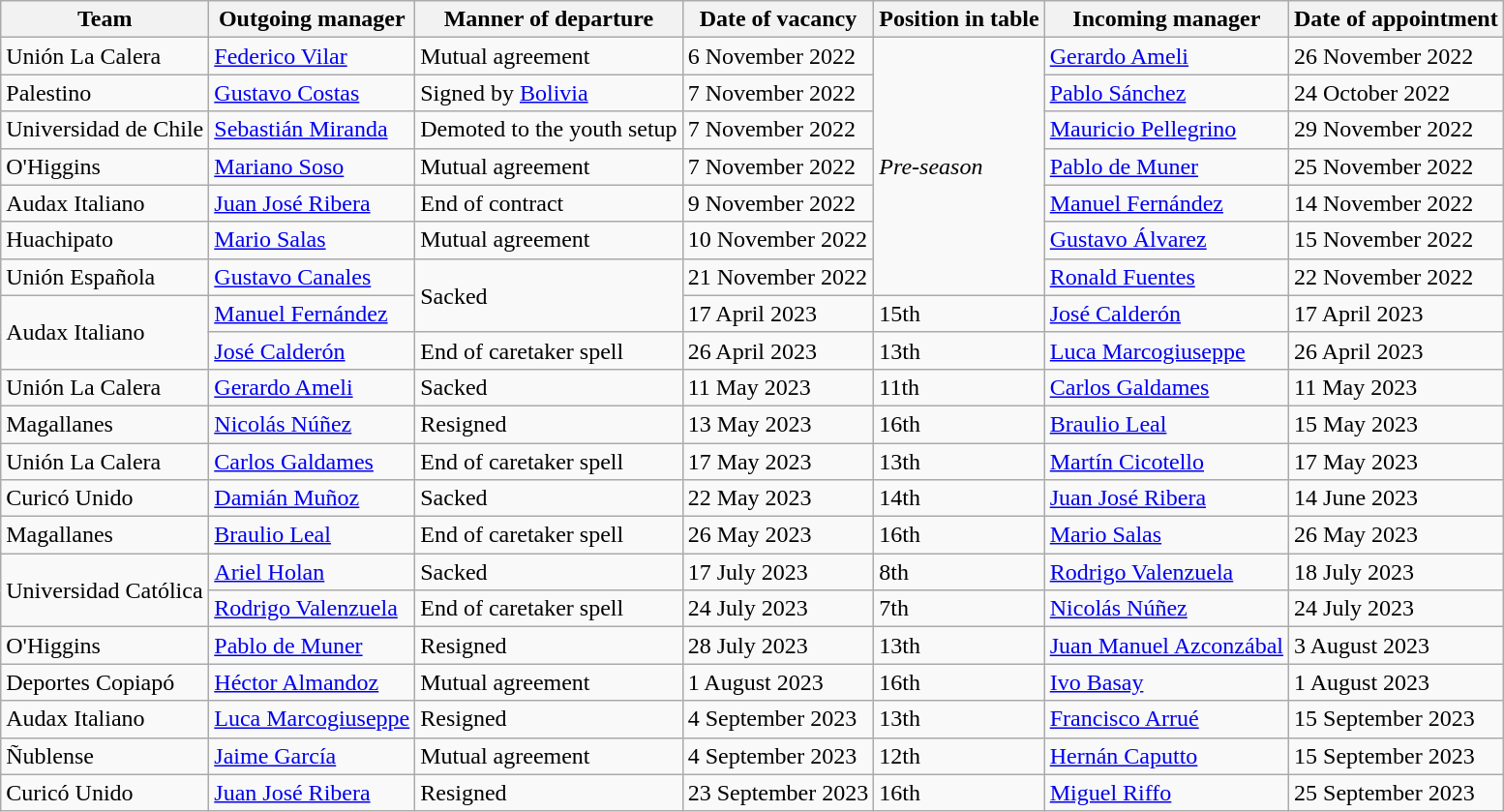<table class="wikitable sortable">
<tr>
<th>Team</th>
<th>Outgoing manager</th>
<th>Manner of departure</th>
<th>Date of vacancy</th>
<th>Position in table</th>
<th>Incoming manager</th>
<th>Date of appointment</th>
</tr>
<tr>
<td>Unión La Calera</td>
<td> <a href='#'>Federico Vilar</a></td>
<td>Mutual agreement</td>
<td>6 November 2022</td>
<td rowspan=7><em>Pre-season</em></td>
<td> <a href='#'>Gerardo Ameli</a></td>
<td>26 November 2022</td>
</tr>
<tr>
<td>Palestino</td>
<td> <a href='#'>Gustavo Costas</a></td>
<td>Signed by <a href='#'>Bolivia</a></td>
<td>7 November 2022</td>
<td> <a href='#'>Pablo Sánchez</a></td>
<td>24 October 2022</td>
</tr>
<tr>
<td>Universidad de Chile</td>
<td> <a href='#'>Sebastián Miranda</a></td>
<td>Demoted to the youth setup</td>
<td>7 November 2022</td>
<td> <a href='#'>Mauricio Pellegrino</a></td>
<td>29 November 2022</td>
</tr>
<tr>
<td>O'Higgins</td>
<td> <a href='#'>Mariano Soso</a></td>
<td>Mutual agreement</td>
<td>7 November 2022</td>
<td> <a href='#'>Pablo de Muner</a></td>
<td>25 November 2022</td>
</tr>
<tr>
<td>Audax Italiano</td>
<td> <a href='#'>Juan José Ribera</a></td>
<td>End of contract</td>
<td>9 November 2022</td>
<td> <a href='#'>Manuel Fernández</a></td>
<td>14 November 2022</td>
</tr>
<tr>
<td>Huachipato</td>
<td> <a href='#'>Mario Salas</a></td>
<td>Mutual agreement</td>
<td>10 November 2022</td>
<td> <a href='#'>Gustavo Álvarez</a></td>
<td>15 November 2022</td>
</tr>
<tr>
<td>Unión Española</td>
<td> <a href='#'>Gustavo Canales</a></td>
<td rowspan=2>Sacked</td>
<td>21 November 2022</td>
<td> <a href='#'>Ronald Fuentes</a></td>
<td>22 November 2022</td>
</tr>
<tr>
<td rowspan=2>Audax Italiano</td>
<td> <a href='#'>Manuel Fernández</a></td>
<td>17 April 2023</td>
<td>15th</td>
<td> <a href='#'>José Calderón</a></td>
<td>17 April 2023</td>
</tr>
<tr>
<td> <a href='#'>José Calderón</a></td>
<td>End of caretaker spell</td>
<td>26 April 2023</td>
<td>13th</td>
<td> <a href='#'>Luca Marcogiuseppe</a></td>
<td>26 April 2023</td>
</tr>
<tr>
<td>Unión La Calera</td>
<td> <a href='#'>Gerardo Ameli</a></td>
<td>Sacked</td>
<td>11 May 2023</td>
<td>11th</td>
<td> <a href='#'>Carlos Galdames</a></td>
<td>11 May 2023</td>
</tr>
<tr>
<td>Magallanes</td>
<td> <a href='#'>Nicolás Núñez</a></td>
<td>Resigned</td>
<td>13 May 2023</td>
<td>16th</td>
<td> <a href='#'>Braulio Leal</a></td>
<td>15 May 2023</td>
</tr>
<tr>
<td>Unión La Calera</td>
<td> <a href='#'>Carlos Galdames</a></td>
<td>End of caretaker spell</td>
<td>17 May 2023</td>
<td>13th</td>
<td> <a href='#'>Martín Cicotello</a></td>
<td>17 May 2023</td>
</tr>
<tr>
<td>Curicó Unido</td>
<td> <a href='#'>Damián Muñoz</a></td>
<td>Sacked</td>
<td>22 May 2023</td>
<td>14th</td>
<td> <a href='#'>Juan José Ribera</a></td>
<td>14 June 2023</td>
</tr>
<tr>
<td>Magallanes</td>
<td> <a href='#'>Braulio Leal</a></td>
<td>End of caretaker spell</td>
<td>26 May 2023</td>
<td>16th</td>
<td> <a href='#'>Mario Salas</a></td>
<td>26 May 2023</td>
</tr>
<tr>
<td rowspan=2>Universidad Católica</td>
<td> <a href='#'>Ariel Holan</a></td>
<td>Sacked</td>
<td>17 July 2023</td>
<td>8th</td>
<td> <a href='#'>Rodrigo Valenzuela</a></td>
<td>18 July 2023</td>
</tr>
<tr>
<td> <a href='#'>Rodrigo Valenzuela</a></td>
<td>End of caretaker spell</td>
<td>24 July 2023</td>
<td>7th</td>
<td> <a href='#'>Nicolás Núñez</a></td>
<td>24 July 2023</td>
</tr>
<tr>
<td>O'Higgins</td>
<td> <a href='#'>Pablo de Muner</a></td>
<td>Resigned</td>
<td>28 July 2023</td>
<td>13th</td>
<td> <a href='#'>Juan Manuel Azconzábal</a></td>
<td>3 August 2023</td>
</tr>
<tr>
<td>Deportes Copiapó</td>
<td> <a href='#'>Héctor Almandoz</a></td>
<td>Mutual agreement</td>
<td>1 August 2023</td>
<td>16th</td>
<td> <a href='#'>Ivo Basay</a></td>
<td>1 August 2023</td>
</tr>
<tr>
<td>Audax Italiano</td>
<td> <a href='#'>Luca Marcogiuseppe</a></td>
<td>Resigned</td>
<td>4 September 2023</td>
<td>13th</td>
<td> <a href='#'>Francisco Arrué</a></td>
<td>15 September 2023</td>
</tr>
<tr>
<td>Ñublense</td>
<td> <a href='#'>Jaime García</a></td>
<td>Mutual agreement</td>
<td>4 September 2023</td>
<td>12th</td>
<td> <a href='#'>Hernán Caputto</a></td>
<td>15 September 2023</td>
</tr>
<tr>
<td>Curicó Unido</td>
<td> <a href='#'>Juan José Ribera</a></td>
<td>Resigned</td>
<td>23 September 2023</td>
<td>16th</td>
<td> <a href='#'>Miguel Riffo</a></td>
<td>25 September 2023</td>
</tr>
</table>
